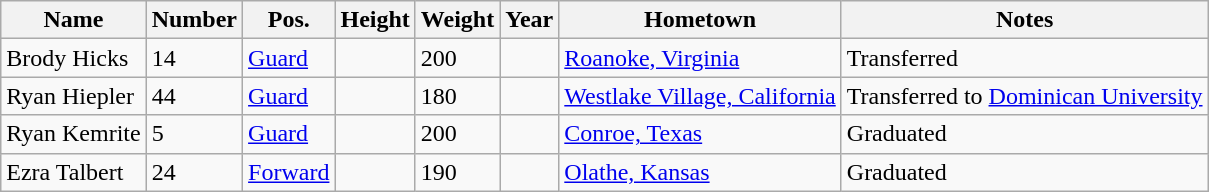<table class="wikitable sortable" border="1">
<tr>
<th>Name</th>
<th>Number</th>
<th>Pos.</th>
<th>Height</th>
<th>Weight</th>
<th>Year</th>
<th>Hometown</th>
<th class="unsortable">Notes</th>
</tr>
<tr>
<td sortname>Brody Hicks</td>
<td>14</td>
<td><a href='#'>Guard</a></td>
<td></td>
<td>200</td>
<td></td>
<td><a href='#'>Roanoke, Virginia</a></td>
<td>Transferred</td>
</tr>
<tr>
<td sortname>Ryan Hiepler</td>
<td>44</td>
<td><a href='#'>Guard</a></td>
<td></td>
<td>180</td>
<td></td>
<td><a href='#'>Westlake Village, California</a></td>
<td>Transferred to <a href='#'>Dominican University</a></td>
</tr>
<tr>
<td sortname>Ryan Kemrite</td>
<td>5</td>
<td><a href='#'>Guard</a></td>
<td></td>
<td>200</td>
<td></td>
<td><a href='#'>Conroe, Texas</a></td>
<td>Graduated</td>
</tr>
<tr>
<td sortname>Ezra Talbert</td>
<td>24</td>
<td><a href='#'>Forward</a></td>
<td></td>
<td>190</td>
<td></td>
<td><a href='#'>Olathe, Kansas</a></td>
<td>Graduated</td>
</tr>
</table>
